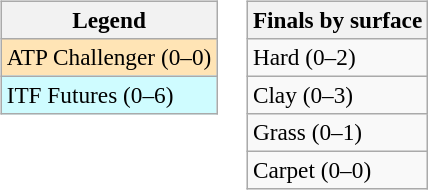<table>
<tr valign=top>
<td><br><table class=wikitable style=font-size:97%>
<tr>
<th>Legend</th>
</tr>
<tr bgcolor=moccasin>
<td>ATP Challenger (0–0)</td>
</tr>
<tr bgcolor=cffcff>
<td>ITF Futures (0–6)</td>
</tr>
</table>
</td>
<td><br><table class=wikitable style=font-size:97%>
<tr>
<th>Finals by surface</th>
</tr>
<tr>
<td>Hard (0–2)</td>
</tr>
<tr>
<td>Clay (0–3)</td>
</tr>
<tr>
<td>Grass (0–1)</td>
</tr>
<tr>
<td>Carpet (0–0)</td>
</tr>
</table>
</td>
</tr>
</table>
